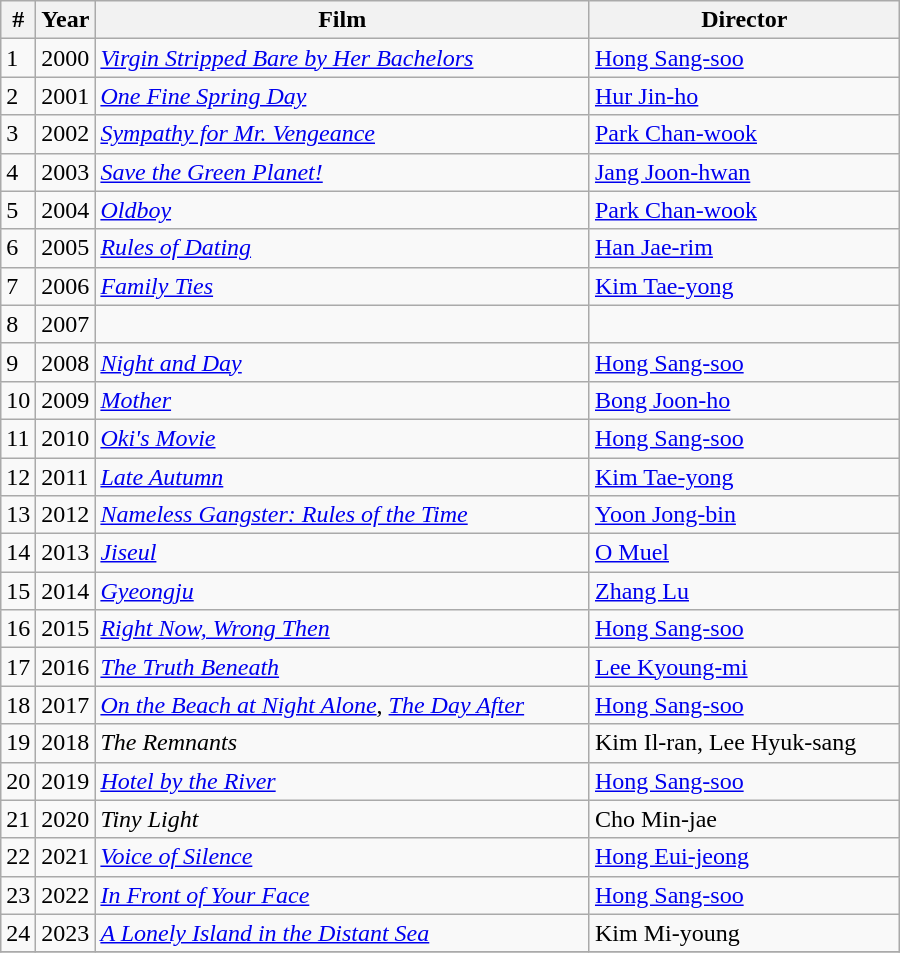<table class="wikitable" style="width:600px">
<tr>
<th width=10>#</th>
<th width=10>Year</th>
<th>Film</th>
<th>Director</th>
</tr>
<tr>
<td>1</td>
<td>2000</td>
<td><em><a href='#'>Virgin Stripped Bare by Her Bachelors</a></em></td>
<td><a href='#'>Hong Sang-soo</a></td>
</tr>
<tr>
<td>2</td>
<td>2001</td>
<td><em><a href='#'>One Fine Spring Day</a></em></td>
<td><a href='#'>Hur Jin-ho</a></td>
</tr>
<tr>
<td>3</td>
<td>2002</td>
<td><em><a href='#'>Sympathy for Mr. Vengeance</a></em></td>
<td><a href='#'>Park Chan-wook</a></td>
</tr>
<tr>
<td>4</td>
<td>2003</td>
<td><em><a href='#'>Save the Green Planet!</a></em></td>
<td><a href='#'>Jang Joon-hwan</a></td>
</tr>
<tr>
<td>5</td>
<td>2004</td>
<td><em><a href='#'>Oldboy</a></em></td>
<td><a href='#'>Park Chan-wook</a></td>
</tr>
<tr>
<td>6</td>
<td>2005</td>
<td><em><a href='#'>Rules of Dating</a></em></td>
<td><a href='#'>Han Jae-rim</a></td>
</tr>
<tr>
<td>7</td>
<td>2006</td>
<td><em><a href='#'>Family Ties</a></em></td>
<td><a href='#'>Kim Tae-yong</a></td>
</tr>
<tr>
<td>8</td>
<td>2007</td>
<td></td>
<td></td>
</tr>
<tr>
<td>9</td>
<td>2008</td>
<td><em><a href='#'>Night and Day</a></em></td>
<td><a href='#'>Hong Sang-soo</a></td>
</tr>
<tr>
<td>10</td>
<td>2009</td>
<td><em><a href='#'>Mother</a></em></td>
<td><a href='#'>Bong Joon-ho</a></td>
</tr>
<tr>
<td>11</td>
<td>2010</td>
<td><em><a href='#'>Oki's Movie</a></em></td>
<td><a href='#'>Hong Sang-soo</a></td>
</tr>
<tr>
<td>12</td>
<td>2011</td>
<td><em><a href='#'>Late Autumn</a></em></td>
<td><a href='#'>Kim Tae-yong</a></td>
</tr>
<tr>
<td>13</td>
<td>2012</td>
<td><em><a href='#'>Nameless Gangster: Rules of the Time</a></em></td>
<td><a href='#'>Yoon Jong-bin</a></td>
</tr>
<tr>
<td>14</td>
<td>2013</td>
<td><em><a href='#'>Jiseul</a></em></td>
<td><a href='#'>O Muel</a></td>
</tr>
<tr>
<td>15</td>
<td>2014</td>
<td><em><a href='#'>Gyeongju</a></em></td>
<td><a href='#'>Zhang Lu</a></td>
</tr>
<tr>
<td>16</td>
<td>2015</td>
<td><em><a href='#'>Right Now, Wrong Then</a></em></td>
<td><a href='#'>Hong Sang-soo</a></td>
</tr>
<tr>
<td>17</td>
<td>2016</td>
<td><em><a href='#'>The Truth Beneath</a></em></td>
<td><a href='#'>Lee Kyoung-mi</a></td>
</tr>
<tr>
<td>18</td>
<td>2017</td>
<td><em><a href='#'>On the Beach at Night Alone</a></em>, <em><a href='#'>The Day After</a></em></td>
<td><a href='#'>Hong Sang-soo</a></td>
</tr>
<tr>
<td>19</td>
<td>2018</td>
<td><em>The Remnants</em></td>
<td>Kim Il-ran, Lee Hyuk-sang</td>
</tr>
<tr>
<td>20</td>
<td>2019</td>
<td><em><a href='#'>Hotel by the River</a></em></td>
<td><a href='#'>Hong Sang-soo</a></td>
</tr>
<tr>
<td>21</td>
<td>2020</td>
<td><em>Tiny Light</em></td>
<td>Cho Min-jae</td>
</tr>
<tr>
<td>22</td>
<td>2021</td>
<td><em><a href='#'>Voice of Silence</a></em></td>
<td><a href='#'>Hong Eui-jeong</a></td>
</tr>
<tr>
<td>23</td>
<td>2022</td>
<td><em><a href='#'>In Front of Your Face</a></em></td>
<td><a href='#'>Hong Sang-soo</a></td>
</tr>
<tr>
<td>24</td>
<td>2023</td>
<td><em><a href='#'>A Lonely Island in the Distant Sea</a></em></td>
<td>Kim Mi-young</td>
</tr>
<tr>
</tr>
</table>
